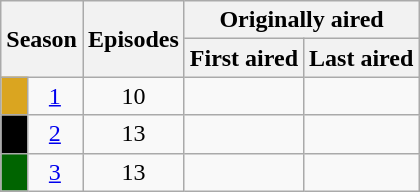<table class="wikitable plainrowheaders" style="text-align:center;">
<tr>
<th colspan="2" rowspan="2">Season</th>
<th rowspan="2">Episodes</th>
<th colspan="2">Originally aired</th>
</tr>
<tr>
<th>First aired</th>
<th>Last aired</th>
</tr>
<tr>
<td style="background: #DAA520;"></td>
<td><a href='#'>1</a></td>
<td>10</td>
<td></td>
<td></td>
</tr>
<tr>
<td style="background:#000;"></td>
<td><a href='#'>2</a></td>
<td>13</td>
<td></td>
<td></td>
</tr>
<tr>
<td style="background: #006400;"></td>
<td><a href='#'>3</a></td>
<td>13</td>
<td></td>
<td></td>
</tr>
</table>
